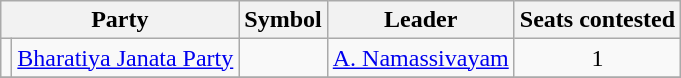<table class="wikitable" style="text-align:center">
<tr>
<th colspan="2">Party</th>
<th>Symbol</th>
<th>Leader</th>
<th>Seats contested</th>
</tr>
<tr>
<td></td>
<td><a href='#'>Bharatiya Janata Party</a></td>
<td></td>
<td><a href='#'>A. Namassivayam</a></td>
<td>1</td>
</tr>
<tr>
</tr>
</table>
